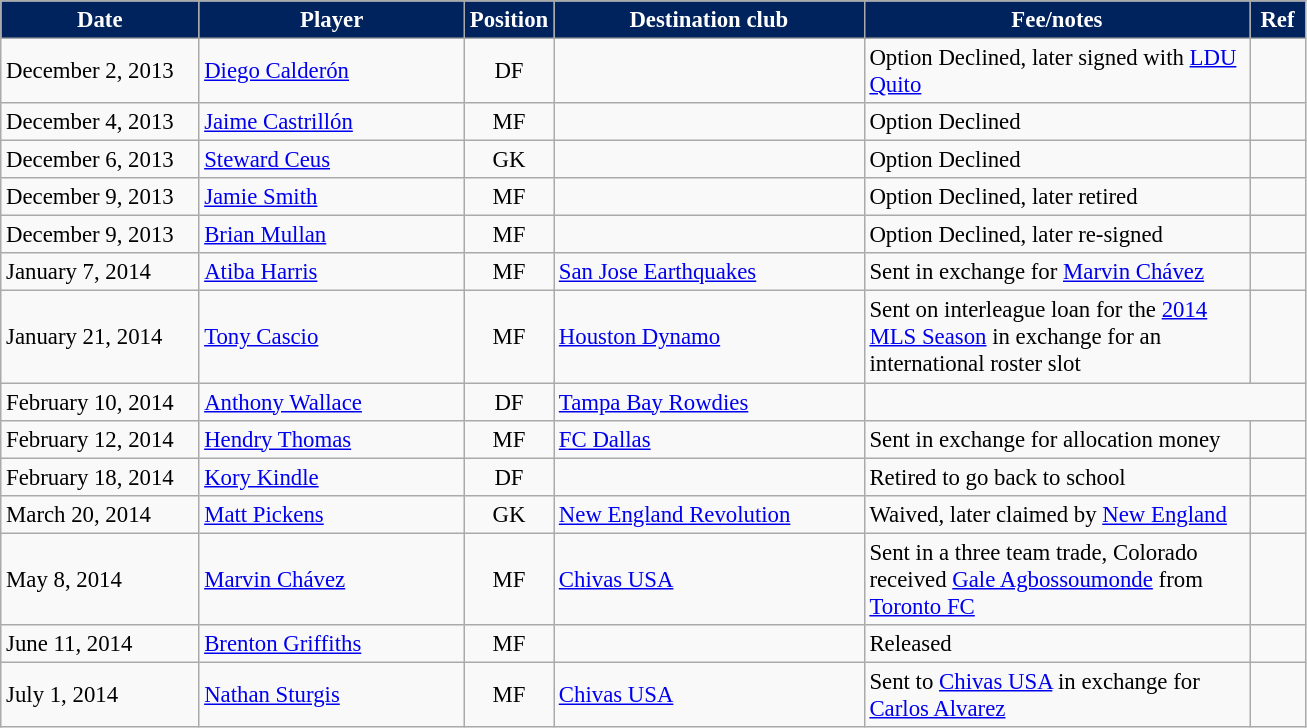<table class="wikitable" style="text-align:left; font-size:95%;">
<tr>
<th style="background:#00235d; color:#fff; width:125px;">Date</th>
<th style="background:#00235d; color:#fff; width:170px;">Player</th>
<th style="background:#00235d; color:#fff; width:50px;">Position</th>
<th style="background:#00235d; color:#fff; width:200px;">Destination club</th>
<th style="background:#00235d; color:#fff; width:250px;">Fee/notes</th>
<th style="background:#00235d; color:#fff; width:30px;">Ref</th>
</tr>
<tr>
<td>December 2, 2013</td>
<td> <a href='#'>Diego Calderón</a></td>
<td style="text-align:center;">DF</td>
<td></td>
<td>Option Declined, later signed with <a href='#'>LDU Quito</a></td>
<td style="text-align:center;"></td>
</tr>
<tr>
<td>December 4, 2013</td>
<td> <a href='#'>Jaime Castrillón</a></td>
<td style="text-align:center;">MF</td>
<td></td>
<td>Option Declined</td>
<td style="text-align:center;"></td>
</tr>
<tr>
<td>December 6, 2013</td>
<td> <a href='#'>Steward Ceus</a></td>
<td style="text-align:center;">GK</td>
<td></td>
<td>Option Declined</td>
<td style="text-align:center;"></td>
</tr>
<tr>
<td>December 9, 2013</td>
<td> <a href='#'>Jamie Smith</a></td>
<td style="text-align:center;">MF</td>
<td></td>
<td>Option Declined, later retired</td>
<td style="text-align:center;"></td>
</tr>
<tr>
<td>December 9, 2013</td>
<td> <a href='#'>Brian Mullan</a></td>
<td style="text-align:center;">MF</td>
<td></td>
<td>Option Declined, later re-signed</td>
<td style="text-align:center;"></td>
</tr>
<tr>
<td>January 7, 2014</td>
<td> <a href='#'>Atiba Harris</a></td>
<td style="text-align:center;">MF</td>
<td> <a href='#'>San Jose Earthquakes</a></td>
<td>Sent in exchange for <a href='#'>Marvin Chávez</a></td>
<td style="text-align:center;"></td>
</tr>
<tr>
<td>January 21, 2014</td>
<td> <a href='#'>Tony Cascio</a></td>
<td style="text-align:center;">MF</td>
<td> <a href='#'>Houston Dynamo</a></td>
<td>Sent on interleague loan for the <a href='#'>2014 MLS Season</a> in exchange for an international roster slot</td>
<td style="text-align:center;"></td>
</tr>
<tr>
<td>February 10, 2014</td>
<td> <a href='#'>Anthony Wallace</a></td>
<td style="text-align:center;">DF</td>
<td> <a href='#'>Tampa Bay Rowdies</a></td>
</tr>
<tr>
<td>February 12, 2014</td>
<td> <a href='#'>Hendry Thomas</a></td>
<td style="text-align:center;">MF</td>
<td> <a href='#'>FC Dallas</a></td>
<td>Sent in exchange for allocation money</td>
<td style="text-align:center;"></td>
</tr>
<tr>
<td>February 18, 2014</td>
<td> <a href='#'>Kory Kindle</a></td>
<td style="text-align:center;">DF</td>
<td></td>
<td>Retired to go back to school</td>
<td style="text-align:center;"></td>
</tr>
<tr>
<td>March 20, 2014</td>
<td> <a href='#'>Matt Pickens</a></td>
<td style="text-align:center;">GK</td>
<td> <a href='#'>New England Revolution</a></td>
<td>Waived, later claimed by <a href='#'>New England</a></td>
<td style="text-align:center;"></td>
</tr>
<tr>
<td>May 8, 2014</td>
<td> <a href='#'>Marvin Chávez</a></td>
<td style="text-align:center;">MF</td>
<td> <a href='#'>Chivas USA</a></td>
<td>Sent in a three team trade, Colorado received <a href='#'>Gale Agbossoumonde</a> from <a href='#'>Toronto FC</a></td>
<td style="text-align:center;"></td>
</tr>
<tr>
<td>June 11, 2014</td>
<td> <a href='#'>Brenton Griffiths</a></td>
<td style="text-align:center;">MF</td>
<td></td>
<td>Released</td>
<td style="text-align:center;"></td>
</tr>
<tr>
<td>July 1, 2014</td>
<td> <a href='#'>Nathan Sturgis</a></td>
<td style="text-align:center;">MF</td>
<td> <a href='#'>Chivas USA</a></td>
<td>Sent to <a href='#'>Chivas USA</a> in exchange for <a href='#'>Carlos Alvarez</a></td>
<td style="text-align:center;"></td>
</tr>
</table>
